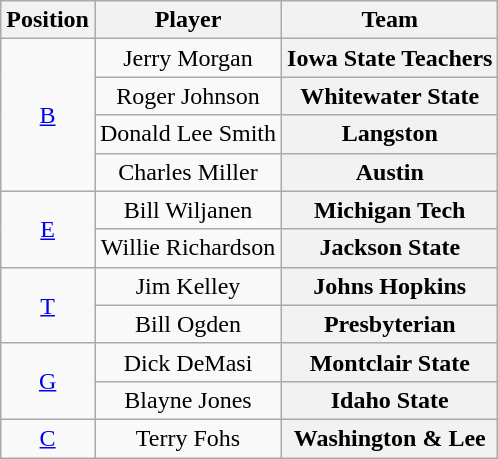<table class="wikitable">
<tr>
<th>Position</th>
<th>Player</th>
<th>Team</th>
</tr>
<tr style="text-align:center;">
<td rowspan="4"><a href='#'>B</a></td>
<td>Jerry Morgan</td>
<th Style = >Iowa State Teachers</th>
</tr>
<tr style="text-align:center;">
<td>Roger Johnson</td>
<th Style = >Whitewater State</th>
</tr>
<tr style="text-align:center;">
<td>Donald Lee Smith</td>
<th Style = >Langston</th>
</tr>
<tr style="text-align:center;">
<td>Charles Miller</td>
<th Style = >Austin</th>
</tr>
<tr style="text-align:center;">
<td rowspan="2"><a href='#'>E</a></td>
<td>Bill Wiljanen</td>
<th Style = >Michigan Tech</th>
</tr>
<tr style="text-align:center;">
<td>Willie Richardson</td>
<th Style = >Jackson State</th>
</tr>
<tr style="text-align:center;">
<td rowspan="2"><a href='#'>T</a></td>
<td>Jim Kelley</td>
<th Style = >Johns Hopkins</th>
</tr>
<tr style="text-align:center;">
<td>Bill Ogden</td>
<th Style = >Presbyterian</th>
</tr>
<tr style="text-align:center;">
<td rowspan="2"><a href='#'>G</a></td>
<td>Dick DeMasi</td>
<th Style = >Montclair State</th>
</tr>
<tr style="text-align:center;">
<td>Blayne Jones</td>
<th Style = >Idaho State</th>
</tr>
<tr style="text-align:center;">
<td><a href='#'>C</a></td>
<td>Terry Fohs</td>
<th Style = >Washington & Lee</th>
</tr>
</table>
